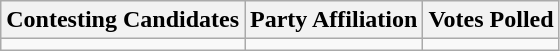<table class="wikitable sortable">
<tr>
<th>Contesting Candidates</th>
<th>Party Affiliation</th>
<th>Votes Polled</th>
</tr>
<tr>
<td></td>
<td></td>
<td></td>
</tr>
</table>
